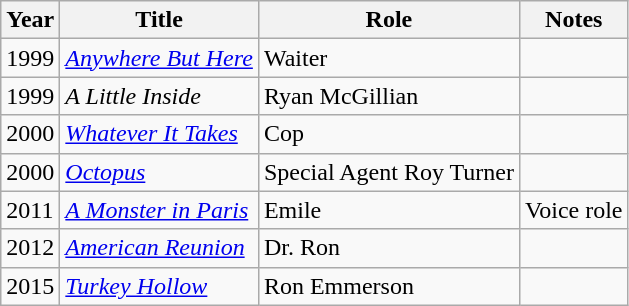<table class="wikitable sortable">
<tr>
<th>Year</th>
<th>Title</th>
<th>Role</th>
<th class="unsortable">Notes</th>
</tr>
<tr>
<td>1999</td>
<td><em><a href='#'>Anywhere But Here</a></em></td>
<td>Waiter</td>
<td></td>
</tr>
<tr>
<td>1999</td>
<td><em>A Little Inside</em></td>
<td>Ryan McGillian</td>
<td></td>
</tr>
<tr>
<td>2000</td>
<td><em><a href='#'>Whatever It Takes</a></em></td>
<td>Cop</td>
<td></td>
</tr>
<tr>
<td>2000</td>
<td><em><a href='#'>Octopus</a></em></td>
<td>Special Agent Roy Turner</td>
<td></td>
</tr>
<tr>
<td>2011</td>
<td><em><a href='#'>A Monster in Paris</a></em></td>
<td>Emile</td>
<td>Voice role</td>
</tr>
<tr>
<td>2012</td>
<td><em><a href='#'>American Reunion</a></em></td>
<td>Dr. Ron</td>
<td></td>
</tr>
<tr>
<td>2015</td>
<td><em><a href='#'>Turkey Hollow</a></em></td>
<td>Ron Emmerson</td>
<td></td>
</tr>
</table>
